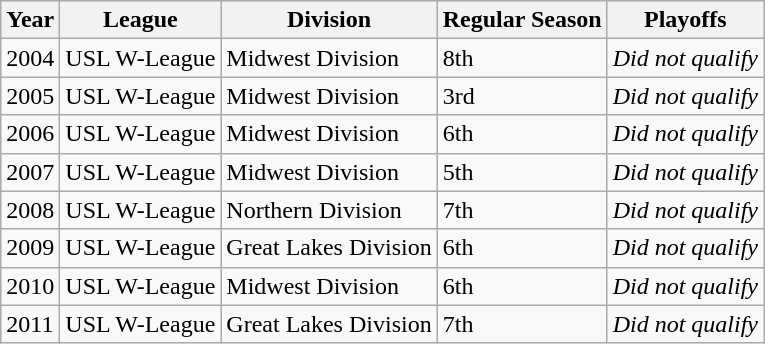<table class="wikitable">
<tr>
<th>Year</th>
<th>League</th>
<th>Division</th>
<th>Regular Season</th>
<th>Playoffs</th>
</tr>
<tr>
<td>2004</td>
<td>USL W-League</td>
<td>Midwest Division</td>
<td>8th</td>
<td><em>Did not qualify</em></td>
</tr>
<tr>
<td>2005</td>
<td>USL W-League</td>
<td>Midwest Division</td>
<td>3rd</td>
<td><em>Did not qualify</em></td>
</tr>
<tr>
<td>2006</td>
<td>USL W-League</td>
<td>Midwest Division</td>
<td>6th</td>
<td><em>Did not qualify</em></td>
</tr>
<tr>
<td>2007</td>
<td>USL W-League</td>
<td>Midwest Division</td>
<td>5th</td>
<td><em>Did not qualify</em></td>
</tr>
<tr>
<td>2008</td>
<td>USL W-League</td>
<td>Northern Division</td>
<td>7th</td>
<td><em>Did not qualify</em></td>
</tr>
<tr>
<td>2009</td>
<td>USL W-League</td>
<td>Great Lakes Division</td>
<td>6th</td>
<td><em>Did not qualify</em></td>
</tr>
<tr>
<td>2010</td>
<td>USL W-League</td>
<td>Midwest Division</td>
<td>6th</td>
<td><em>Did not qualify</em></td>
</tr>
<tr>
<td>2011</td>
<td>USL W-League</td>
<td>Great Lakes Division</td>
<td>7th</td>
<td><em>Did not qualify</em></td>
</tr>
</table>
